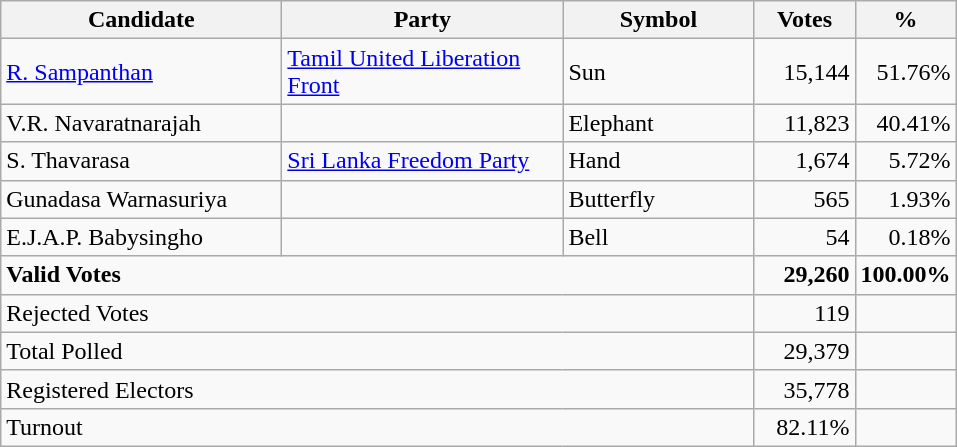<table class="wikitable" border="1" style="text-align:right;">
<tr>
<th align=left width="180">Candidate</th>
<th align=left width="180">Party</th>
<th align=left width="120">Symbol</th>
<th align=left width="60">Votes</th>
<th align=left width="60">%</th>
</tr>
<tr>
<td align=left><a href='#'>R. Sampanthan</a></td>
<td align=left><a href='#'>Tamil United Liberation Front</a></td>
<td align=left>Sun</td>
<td>15,144</td>
<td>51.76%</td>
</tr>
<tr>
<td align=left>V.R. Navaratnarajah</td>
<td></td>
<td align=left>Elephant</td>
<td>11,823</td>
<td>40.41%</td>
</tr>
<tr>
<td align=left>S. Thavarasa</td>
<td align=left><a href='#'>Sri Lanka Freedom Party</a></td>
<td align=left>Hand</td>
<td>1,674</td>
<td>5.72%</td>
</tr>
<tr>
<td align=left>Gunadasa Warnasuriya</td>
<td></td>
<td align=left>Butterfly</td>
<td>565</td>
<td>1.93%</td>
</tr>
<tr>
<td align=left>E.J.A.P. Babysingho</td>
<td></td>
<td align=left>Bell</td>
<td>54</td>
<td>0.18%</td>
</tr>
<tr>
<td align=left colspan=3><strong>Valid Votes</strong></td>
<td><strong>29,260</strong></td>
<td><strong>100.00%</strong></td>
</tr>
<tr>
<td align=left colspan=3>Rejected Votes</td>
<td>119</td>
<td></td>
</tr>
<tr>
<td align=left colspan=3>Total Polled</td>
<td>29,379</td>
<td></td>
</tr>
<tr>
<td align=left colspan=3>Registered Electors</td>
<td>35,778</td>
<td></td>
</tr>
<tr>
<td align=left colspan=3>Turnout</td>
<td>82.11%</td>
<td></td>
</tr>
</table>
